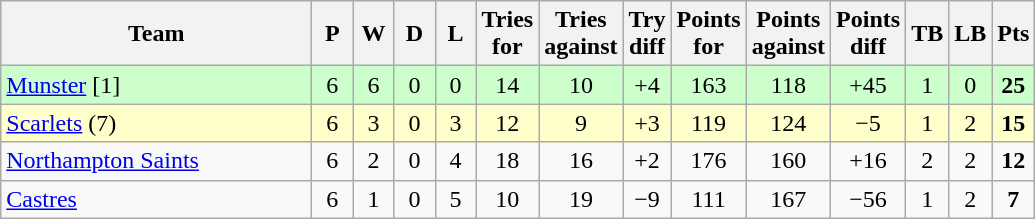<table class="wikitable" style="text-align: center;">
<tr>
<th width="200">Team</th>
<th width="20">P</th>
<th width="20">W</th>
<th width="20">D</th>
<th width="20">L</th>
<th width="20">Tries for</th>
<th width="20">Tries against</th>
<th width="20">Try diff</th>
<th width="20">Points for</th>
<th width="20">Points against</th>
<th width="25">Points diff</th>
<th width="20">TB</th>
<th width="20">LB</th>
<th width="20">Pts</th>
</tr>
<tr bgcolor="#ccffcc">
<td align=left> <a href='#'>Munster</a> [1]</td>
<td>6</td>
<td>6</td>
<td>0</td>
<td>0</td>
<td>14</td>
<td>10</td>
<td>+4</td>
<td>163</td>
<td>118</td>
<td>+45</td>
<td>1</td>
<td>0</td>
<td><strong>25</strong></td>
</tr>
<tr bgcolor="#ffffcc">
<td align=left> <a href='#'>Scarlets</a> (7)</td>
<td>6</td>
<td>3</td>
<td>0</td>
<td>3</td>
<td>12</td>
<td>9</td>
<td>+3</td>
<td>119</td>
<td>124</td>
<td>−5</td>
<td>1</td>
<td>2</td>
<td><strong>15</strong></td>
</tr>
<tr>
<td align=left> <a href='#'>Northampton Saints</a></td>
<td>6</td>
<td>2</td>
<td>0</td>
<td>4</td>
<td>18</td>
<td>16</td>
<td>+2</td>
<td>176</td>
<td>160</td>
<td>+16</td>
<td>2</td>
<td>2</td>
<td><strong>12</strong></td>
</tr>
<tr>
<td align=left> <a href='#'>Castres</a></td>
<td>6</td>
<td>1</td>
<td>0</td>
<td>5</td>
<td>10</td>
<td>19</td>
<td>−9</td>
<td>111</td>
<td>167</td>
<td>−56</td>
<td>1</td>
<td>2</td>
<td><strong>7</strong></td>
</tr>
</table>
